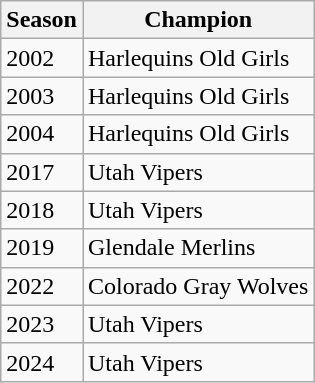<table class="wikitable">
<tr>
<th>Season</th>
<th>Champion</th>
</tr>
<tr>
<td>2002</td>
<td>Harlequins Old Girls</td>
</tr>
<tr>
<td>2003</td>
<td>Harlequins Old Girls</td>
</tr>
<tr>
<td>2004</td>
<td>Harlequins Old Girls</td>
</tr>
<tr>
<td>2017</td>
<td>Utah Vipers</td>
</tr>
<tr>
<td>2018</td>
<td>Utah Vipers</td>
</tr>
<tr>
<td>2019</td>
<td>Glendale Merlins</td>
</tr>
<tr>
<td>2022</td>
<td>Colorado Gray Wolves</td>
</tr>
<tr>
<td>2023</td>
<td>Utah Vipers</td>
</tr>
<tr>
<td>2024</td>
<td>Utah Vipers</td>
</tr>
</table>
